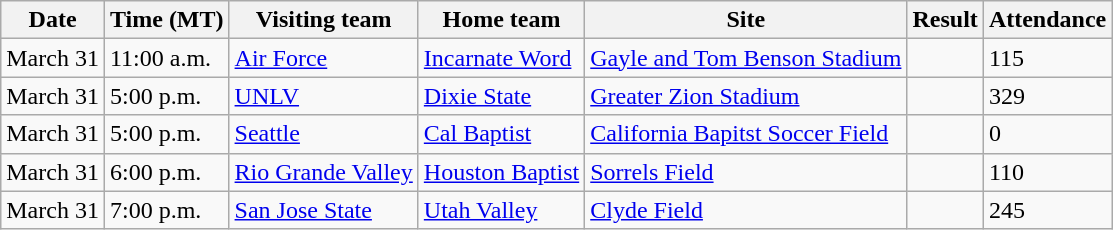<table class="wikitable">
<tr>
<th>Date</th>
<th>Time (MT)</th>
<th>Visiting team</th>
<th>Home team</th>
<th>Site</th>
<th>Result</th>
<th>Attendance</th>
</tr>
<tr>
<td>March 31</td>
<td>11:00 a.m.</td>
<td><a href='#'>Air Force</a></td>
<td><a href='#'>Incarnate Word</a></td>
<td><a href='#'>Gayle and Tom Benson Stadium</a></td>
<td></td>
<td>115</td>
</tr>
<tr>
<td>March 31</td>
<td>5:00 p.m.</td>
<td><a href='#'>UNLV</a></td>
<td><a href='#'>Dixie State</a></td>
<td><a href='#'>Greater Zion Stadium</a></td>
<td></td>
<td>329</td>
</tr>
<tr>
<td>March 31</td>
<td>5:00 p.m.</td>
<td><a href='#'>Seattle</a></td>
<td><a href='#'>Cal Baptist</a></td>
<td><a href='#'>California Bapitst Soccer Field</a></td>
<td></td>
<td>0</td>
</tr>
<tr>
<td>March 31</td>
<td>6:00 p.m.</td>
<td><a href='#'>Rio Grande Valley</a></td>
<td><a href='#'>Houston Baptist</a></td>
<td><a href='#'>Sorrels Field</a></td>
<td></td>
<td>110</td>
</tr>
<tr>
<td>March 31</td>
<td>7:00 p.m.</td>
<td><a href='#'>San Jose State</a></td>
<td><a href='#'>Utah Valley</a></td>
<td><a href='#'>Clyde Field</a></td>
<td></td>
<td>245</td>
</tr>
</table>
